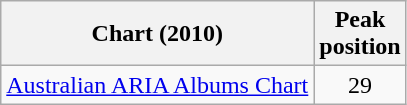<table class="wikitable">
<tr>
<th>Chart (2010)</th>
<th>Peak<br>position</th>
</tr>
<tr>
<td align="left"><a href='#'>Australian ARIA Albums Chart</a></td>
<td align="center">29</td>
</tr>
</table>
